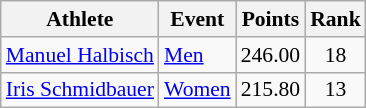<table class="wikitable" style="font-size:90%">
<tr>
<th>Athlete</th>
<th>Event</th>
<th>Points</th>
<th>Rank</th>
</tr>
<tr align=center>
<td align=left><a href='#'>Manuel Halbisch</a></td>
<td align=left><a href='#'>Men</a></td>
<td>246.00</td>
<td>18</td>
</tr>
<tr align=center>
<td align=left><a href='#'>Iris Schmidbauer</a></td>
<td align=left><a href='#'>Women</a></td>
<td>215.80</td>
<td>13</td>
</tr>
</table>
